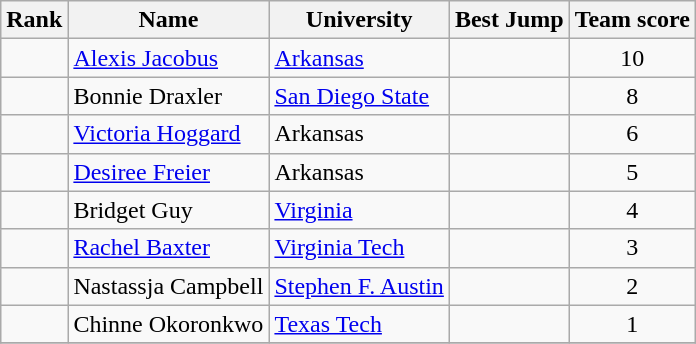<table class="wikitable sortable" style="text-align:center">
<tr>
<th>Rank</th>
<th>Name</th>
<th>University</th>
<th>Best Jump</th>
<th>Team score</th>
</tr>
<tr>
<td></td>
<td align=left><a href='#'>Alexis Jacobus</a></td>
<td align=left><a href='#'>Arkansas</a></td>
<td><strong></strong></td>
<td>10</td>
</tr>
<tr>
<td></td>
<td align=left>Bonnie Draxler</td>
<td align=left><a href='#'>San Diego State</a></td>
<td><strong></strong></td>
<td>8</td>
</tr>
<tr>
<td></td>
<td align=left><a href='#'>Victoria Hoggard</a></td>
<td align=left>Arkansas</td>
<td><strong></strong></td>
<td>6</td>
</tr>
<tr>
<td></td>
<td align=left><a href='#'>Desiree Freier</a></td>
<td align=left>Arkansas</td>
<td><strong></strong></td>
<td>5</td>
</tr>
<tr>
<td></td>
<td align=left>Bridget Guy</td>
<td align=left><a href='#'>Virginia</a></td>
<td><strong></strong></td>
<td>4</td>
</tr>
<tr>
<td></td>
<td align=left><a href='#'>Rachel Baxter</a></td>
<td align=left><a href='#'>Virginia Tech</a></td>
<td><strong></strong></td>
<td>3</td>
</tr>
<tr>
<td></td>
<td align=left>Nastassja Campbell</td>
<td align=left><a href='#'>Stephen F. Austin</a></td>
<td><strong></strong></td>
<td>2</td>
</tr>
<tr>
<td></td>
<td align=left>Chinne Okoronkwo</td>
<td align=left><a href='#'>Texas Tech</a></td>
<td><strong></strong></td>
<td>1</td>
</tr>
<tr>
</tr>
</table>
